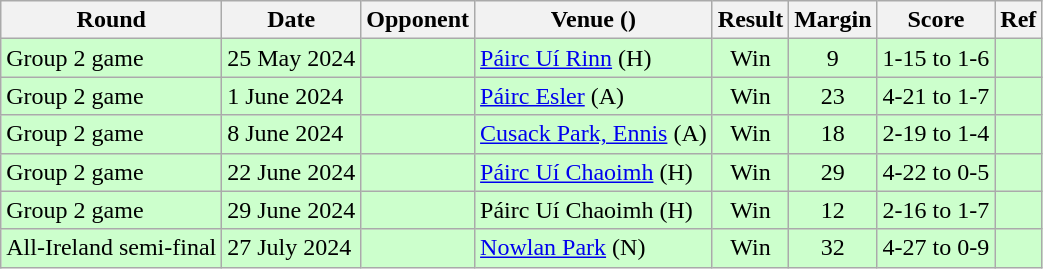<table class="wikitable">
<tr>
<th>Round</th>
<th>Date</th>
<th>Opponent</th>
<th>Venue ()</th>
<th>Result</th>
<th>Margin</th>
<th>Score</th>
<th>Ref</th>
</tr>
<tr style="background-color: #cfc;">
<td>Group 2 game</td>
<td>25 May 2024</td>
<td> </td>
<td><a href='#'>Páirc Uí Rinn</a> (H)</td>
<td align="center">Win</td>
<td align="center">9</td>
<td align="center">1-15 to 1-6</td>
<td></td>
</tr>
<tr style="background-color: #cfc;">
<td>Group 2 game</td>
<td>1 June 2024</td>
<td> </td>
<td><a href='#'>Páirc Esler</a> (A)</td>
<td align="center">Win</td>
<td align="center">23</td>
<td align="center">4-21 to 1-7</td>
<td></td>
</tr>
<tr style="background-color: #cfc;">
<td>Group 2 game</td>
<td>8 June 2024</td>
<td> </td>
<td><a href='#'>Cusack Park, Ennis</a> (A)</td>
<td align="center">Win</td>
<td align="center">18</td>
<td align="center">2-19 to 1-4</td>
<td></td>
</tr>
<tr style="background-color: #cfc;">
<td>Group 2 game</td>
<td>22 June 2024</td>
<td> </td>
<td><a href='#'>Páirc Uí Chaoimh</a> (H)</td>
<td align="center">Win</td>
<td align="center">29</td>
<td align="center">4-22 to 0-5</td>
<td></td>
</tr>
<tr style="background-color: #cfc;">
<td>Group 2 game</td>
<td>29 June 2024</td>
<td> </td>
<td>Páirc Uí Chaoimh (H)</td>
<td align="center">Win</td>
<td align="center">12</td>
<td align="center">2-16 to 1-7</td>
<td></td>
</tr>
<tr style="background-color: #cfc;">
<td>All-Ireland semi-final</td>
<td>27 July 2024</td>
<td> </td>
<td><a href='#'>Nowlan Park</a> (N)</td>
<td align="center">Win</td>
<td align="center">32</td>
<td align="center">4-27 to 0-9</td>
<td></td>
</tr>
</table>
